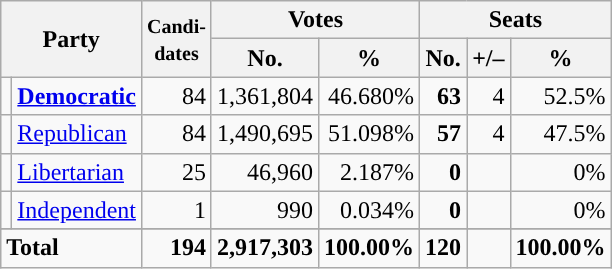<table class="wikitable" style="font-size:100%; text-align:right;">
<tr>
<th colspan=2 rowspan=2>Party</th>
<th rowspan=2><small>Candi-<br>dates</small></th>
<th colspan=2>Votes</th>
<th colspan=3>Seats</th>
</tr>
<tr>
<th>No.</th>
<th>%</th>
<th>No.</th>
<th>+/–</th>
<th>%</th>
</tr>
<tr>
<td style="background:"></td>
<td align=left><a href='#'><strong>Democratic</strong></a></td>
<td>84</td>
<td>1,361,804</td>
<td>46.680%</td>
<td><strong>63</strong></td>
<td>4</td>
<td>52.5%</td>
</tr>
<tr>
<td style="background:"></td>
<td align=left><a href='#'>Republican</a></td>
<td>84</td>
<td>1,490,695</td>
<td>51.098%</td>
<td><strong>57</strong></td>
<td>4</td>
<td>47.5%</td>
</tr>
<tr>
<td style="background:"></td>
<td align=left><a href='#'>Libertarian</a></td>
<td>25</td>
<td>46,960</td>
<td>2.187%</td>
<td><strong>0</strong></td>
<td></td>
<td>0%</td>
</tr>
<tr>
<td style="background:"></td>
<td align=left><a href='#'>Independent</a></td>
<td>1</td>
<td>990</td>
<td>0.034%</td>
<td><strong>0</strong></td>
<td></td>
<td>0%</td>
</tr>
<tr>
</tr>
<tr style="font-weight:bold">
<td colspan=2 align=left>Total</td>
<td>194</td>
<td>2,917,303</td>
<td>100.00%</td>
<td>120</td>
<td></td>
<td>100.00%</td>
</tr>
</table>
